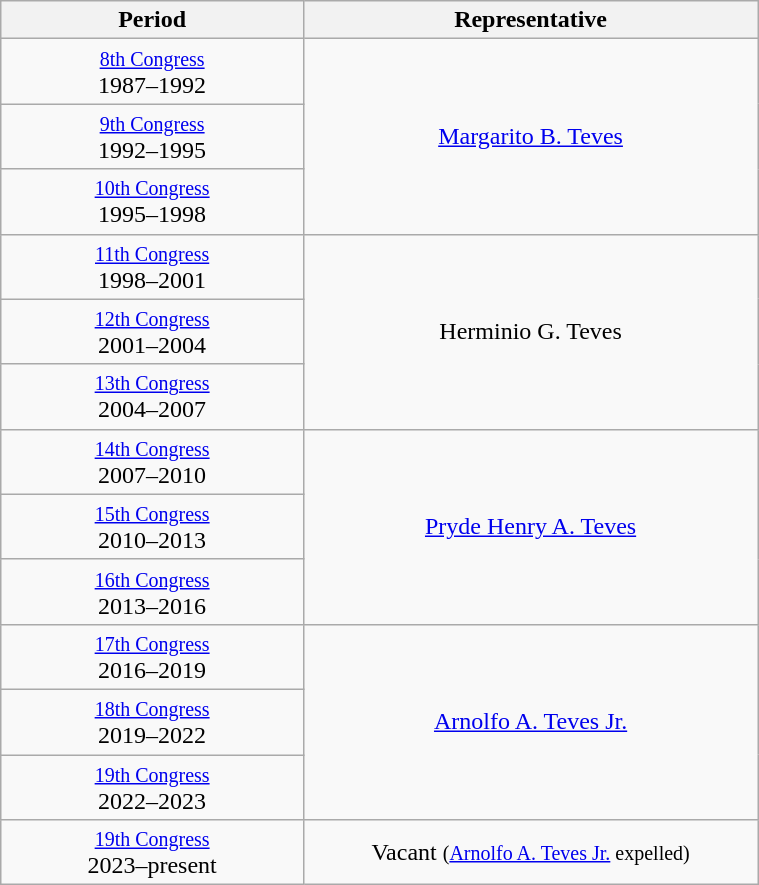<table class="wikitable" style="text-align:center; width:40%;">
<tr>
<th width="40%">Period</th>
<th>Representative</th>
</tr>
<tr>
<td><small><a href='#'>8th Congress</a></small><br>1987–1992</td>
<td rowspan="3"><a href='#'>Margarito B. Teves</a></td>
</tr>
<tr>
<td><small><a href='#'>9th Congress</a></small><br>1992–1995</td>
</tr>
<tr>
<td><small><a href='#'>10th Congress</a></small><br>1995–1998</td>
</tr>
<tr>
<td><small><a href='#'>11th Congress</a></small><br>1998–2001</td>
<td rowspan="3">Herminio G. Teves</td>
</tr>
<tr>
<td><small><a href='#'>12th Congress</a></small><br>2001–2004</td>
</tr>
<tr>
<td><small><a href='#'>13th Congress</a></small><br>2004–2007</td>
</tr>
<tr>
<td><small><a href='#'>14th Congress</a></small><br>2007–2010</td>
<td rowspan="3"><a href='#'>Pryde Henry A. Teves</a></td>
</tr>
<tr>
<td><small><a href='#'>15th Congress</a></small><br>2010–2013</td>
</tr>
<tr>
<td><small><a href='#'>16th Congress</a></small><br>2013–2016</td>
</tr>
<tr>
<td><small><a href='#'>17th Congress</a></small><br>2016–2019</td>
<td rowspan="3"><a href='#'>Arnolfo A. Teves Jr.</a></td>
</tr>
<tr>
<td><small><a href='#'>18th Congress</a></small><br>2019–2022</td>
</tr>
<tr>
<td><small><a href='#'>19th Congress</a></small><br>2022–2023</td>
</tr>
<tr>
<td><small><a href='#'>19th Congress</a></small><br>2023–present</td>
<td rowspan="3">Vacant <small>(<a href='#'>Arnolfo A. Teves Jr.</a> expelled)</small> <br> </td>
</tr>
</table>
